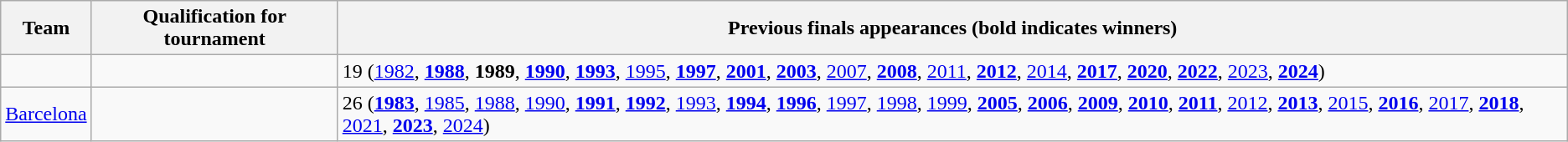<table class="wikitable">
<tr>
<th>Team</th>
<th>Qualification for tournament</th>
<th>Previous finals appearances (bold indicates winners)</th>
</tr>
<tr>
<td></td>
<td></td>
<td>19 (<a href='#'>1982</a>, <strong><a href='#'>1988</a></strong>, <strong>1989</strong>, <strong><a href='#'>1990</a></strong>, <strong><a href='#'>1993</a></strong>, <a href='#'>1995</a>, <strong><a href='#'>1997</a></strong>, <strong><a href='#'>2001</a></strong>, <strong><a href='#'>2003</a></strong>, <a href='#'>2007</a>, <strong><a href='#'>2008</a></strong>, <a href='#'>2011</a>, <strong><a href='#'>2012</a></strong>, <a href='#'>2014</a>, <strong><a href='#'>2017</a></strong>, <strong><a href='#'>2020</a></strong>, <strong><a href='#'>2022</a></strong>, <a href='#'>2023</a>, <strong><a href='#'>2024</a></strong>)</td>
</tr>
<tr>
<td><a href='#'>Barcelona</a></td>
<td></td>
<td>26 (<strong><a href='#'>1983</a></strong>, <a href='#'>1985</a>, <a href='#'>1988</a>, <a href='#'>1990</a>, <strong><a href='#'>1991</a></strong>, <strong><a href='#'>1992</a></strong>, <a href='#'>1993</a>, <strong><a href='#'>1994</a></strong>, <strong><a href='#'>1996</a></strong>, <a href='#'>1997</a>, <a href='#'>1998</a>, <a href='#'>1999</a>, <strong><a href='#'>2005</a></strong>, <strong><a href='#'>2006</a></strong>, <strong><a href='#'>2009</a></strong>, <strong><a href='#'>2010</a></strong>, <strong><a href='#'>2011</a></strong>, <a href='#'>2012</a>, <strong><a href='#'>2013</a></strong>, <a href='#'>2015</a>, <strong><a href='#'>2016</a></strong>, <a href='#'>2017</a>, <strong><a href='#'>2018</a></strong>, <a href='#'>2021</a>, <strong><a href='#'>2023</a></strong>, <a href='#'>2024</a>)</td>
</tr>
</table>
